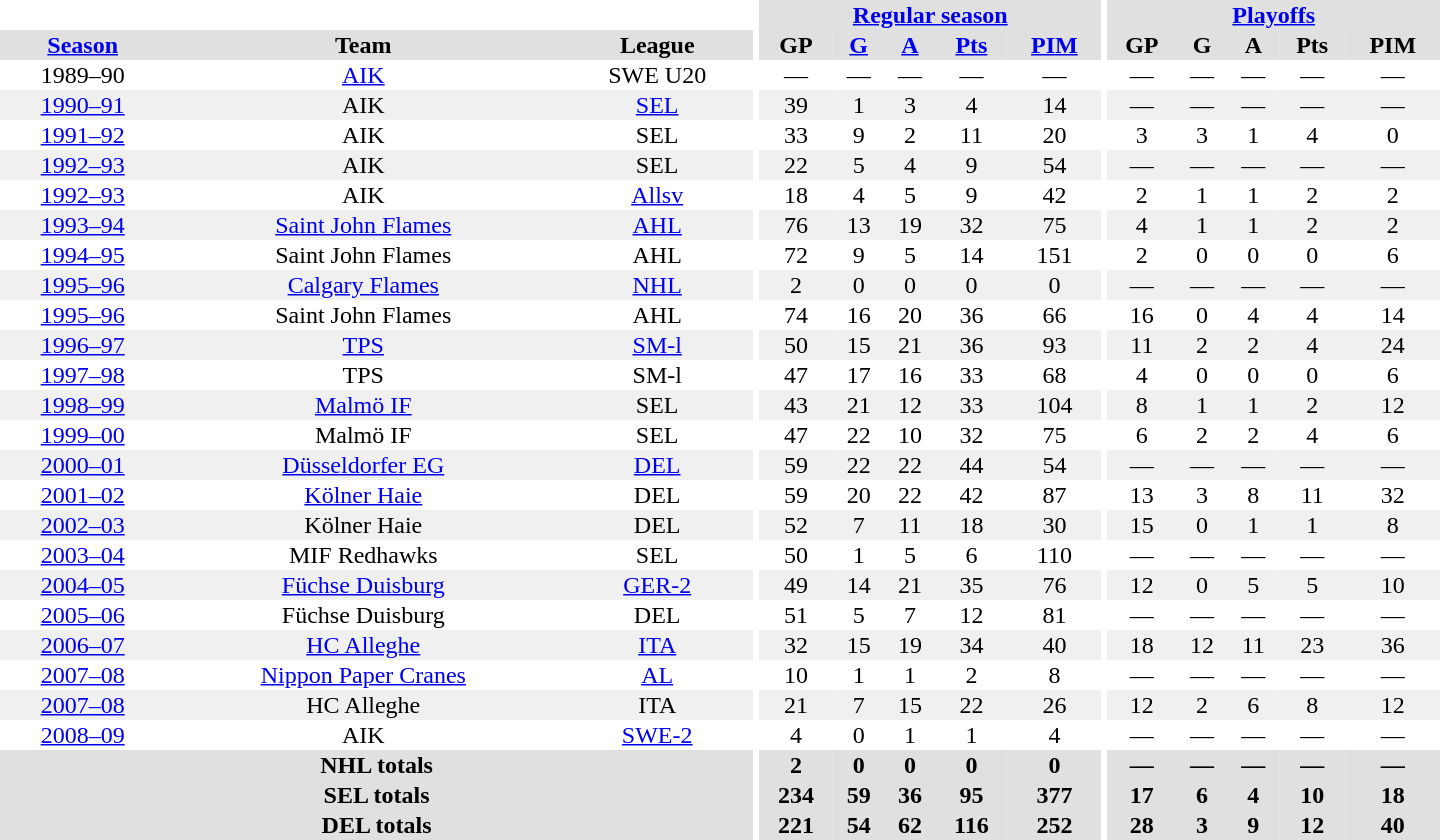<table border="0" cellpadding="1" cellspacing="0" style="text-align:center; width:60em">
<tr bgcolor="#e0e0e0">
<th colspan="3" bgcolor="#ffffff"></th>
<th rowspan="100" bgcolor="#ffffff"></th>
<th colspan="5"><a href='#'>Regular season</a></th>
<th rowspan="100" bgcolor="#ffffff"></th>
<th colspan="5"><a href='#'>Playoffs</a></th>
</tr>
<tr bgcolor="#e0e0e0">
<th><a href='#'>Season</a></th>
<th>Team</th>
<th>League</th>
<th>GP</th>
<th><a href='#'>G</a></th>
<th><a href='#'>A</a></th>
<th><a href='#'>Pts</a></th>
<th><a href='#'>PIM</a></th>
<th>GP</th>
<th>G</th>
<th>A</th>
<th>Pts</th>
<th>PIM</th>
</tr>
<tr>
<td>1989–90</td>
<td><a href='#'>AIK</a></td>
<td>SWE U20</td>
<td>—</td>
<td>—</td>
<td>—</td>
<td>—</td>
<td>—</td>
<td>—</td>
<td>—</td>
<td>—</td>
<td>—</td>
<td>—</td>
</tr>
<tr bgcolor="#f0f0f0">
<td><a href='#'>1990–91</a></td>
<td>AIK</td>
<td><a href='#'>SEL</a></td>
<td>39</td>
<td>1</td>
<td>3</td>
<td>4</td>
<td>14</td>
<td>—</td>
<td>—</td>
<td>—</td>
<td>—</td>
<td>—</td>
</tr>
<tr>
<td><a href='#'>1991–92</a></td>
<td>AIK</td>
<td>SEL</td>
<td>33</td>
<td>9</td>
<td>2</td>
<td>11</td>
<td>20</td>
<td>3</td>
<td>3</td>
<td>1</td>
<td>4</td>
<td>0</td>
</tr>
<tr bgcolor="#f0f0f0">
<td><a href='#'>1992–93</a></td>
<td>AIK</td>
<td>SEL</td>
<td>22</td>
<td>5</td>
<td>4</td>
<td>9</td>
<td>54</td>
<td>—</td>
<td>—</td>
<td>—</td>
<td>—</td>
<td>—</td>
</tr>
<tr>
<td><a href='#'>1992–93</a></td>
<td>AIK</td>
<td><a href='#'>Allsv</a></td>
<td>18</td>
<td>4</td>
<td>5</td>
<td>9</td>
<td>42</td>
<td>2</td>
<td>1</td>
<td>1</td>
<td>2</td>
<td>2</td>
</tr>
<tr bgcolor="#f0f0f0">
<td><a href='#'>1993–94</a></td>
<td><a href='#'>Saint John Flames</a></td>
<td><a href='#'>AHL</a></td>
<td>76</td>
<td>13</td>
<td>19</td>
<td>32</td>
<td>75</td>
<td>4</td>
<td>1</td>
<td>1</td>
<td>2</td>
<td>2</td>
</tr>
<tr>
<td><a href='#'>1994–95</a></td>
<td>Saint John Flames</td>
<td>AHL</td>
<td>72</td>
<td>9</td>
<td>5</td>
<td>14</td>
<td>151</td>
<td>2</td>
<td>0</td>
<td>0</td>
<td>0</td>
<td>6</td>
</tr>
<tr bgcolor="#f0f0f0">
<td><a href='#'>1995–96</a></td>
<td><a href='#'>Calgary Flames</a></td>
<td><a href='#'>NHL</a></td>
<td>2</td>
<td>0</td>
<td>0</td>
<td>0</td>
<td>0</td>
<td>—</td>
<td>—</td>
<td>—</td>
<td>—</td>
<td>—</td>
</tr>
<tr>
<td><a href='#'>1995–96</a></td>
<td>Saint John Flames</td>
<td>AHL</td>
<td>74</td>
<td>16</td>
<td>20</td>
<td>36</td>
<td>66</td>
<td>16</td>
<td>0</td>
<td>4</td>
<td>4</td>
<td>14</td>
</tr>
<tr bgcolor="#f0f0f0">
<td><a href='#'>1996–97</a></td>
<td><a href='#'>TPS</a></td>
<td><a href='#'>SM-l</a></td>
<td>50</td>
<td>15</td>
<td>21</td>
<td>36</td>
<td>93</td>
<td>11</td>
<td>2</td>
<td>2</td>
<td>4</td>
<td>24</td>
</tr>
<tr>
<td><a href='#'>1997–98</a></td>
<td>TPS</td>
<td>SM-l</td>
<td>47</td>
<td>17</td>
<td>16</td>
<td>33</td>
<td>68</td>
<td>4</td>
<td>0</td>
<td>0</td>
<td>0</td>
<td>6</td>
</tr>
<tr bgcolor="#f0f0f0">
<td><a href='#'>1998–99</a></td>
<td><a href='#'>Malmö IF</a></td>
<td>SEL</td>
<td>43</td>
<td>21</td>
<td>12</td>
<td>33</td>
<td>104</td>
<td>8</td>
<td>1</td>
<td>1</td>
<td>2</td>
<td>12</td>
</tr>
<tr>
<td><a href='#'>1999–00</a></td>
<td>Malmö IF</td>
<td>SEL</td>
<td>47</td>
<td>22</td>
<td>10</td>
<td>32</td>
<td>75</td>
<td>6</td>
<td>2</td>
<td>2</td>
<td>4</td>
<td>6</td>
</tr>
<tr bgcolor="#f0f0f0">
<td><a href='#'>2000–01</a></td>
<td><a href='#'>Düsseldorfer EG</a></td>
<td><a href='#'>DEL</a></td>
<td>59</td>
<td>22</td>
<td>22</td>
<td>44</td>
<td>54</td>
<td>—</td>
<td>—</td>
<td>—</td>
<td>—</td>
<td>—</td>
</tr>
<tr>
<td><a href='#'>2001–02</a></td>
<td><a href='#'>Kölner Haie</a></td>
<td>DEL</td>
<td>59</td>
<td>20</td>
<td>22</td>
<td>42</td>
<td>87</td>
<td>13</td>
<td>3</td>
<td>8</td>
<td>11</td>
<td>32</td>
</tr>
<tr bgcolor="#f0f0f0">
<td><a href='#'>2002–03</a></td>
<td>Kölner Haie</td>
<td>DEL</td>
<td>52</td>
<td>7</td>
<td>11</td>
<td>18</td>
<td>30</td>
<td>15</td>
<td>0</td>
<td>1</td>
<td>1</td>
<td>8</td>
</tr>
<tr>
<td><a href='#'>2003–04</a></td>
<td>MIF Redhawks</td>
<td>SEL</td>
<td>50</td>
<td>1</td>
<td>5</td>
<td>6</td>
<td>110</td>
<td>—</td>
<td>—</td>
<td>—</td>
<td>—</td>
<td>—</td>
</tr>
<tr bgcolor="#f0f0f0">
<td><a href='#'>2004–05</a></td>
<td><a href='#'>Füchse Duisburg</a></td>
<td><a href='#'>GER-2</a></td>
<td>49</td>
<td>14</td>
<td>21</td>
<td>35</td>
<td>76</td>
<td>12</td>
<td>0</td>
<td>5</td>
<td>5</td>
<td>10</td>
</tr>
<tr>
<td><a href='#'>2005–06</a></td>
<td>Füchse Duisburg</td>
<td>DEL</td>
<td>51</td>
<td>5</td>
<td>7</td>
<td>12</td>
<td>81</td>
<td>—</td>
<td>—</td>
<td>—</td>
<td>—</td>
<td>—</td>
</tr>
<tr bgcolor="#f0f0f0">
<td><a href='#'>2006–07</a></td>
<td><a href='#'>HC Alleghe</a></td>
<td><a href='#'>ITA</a></td>
<td>32</td>
<td>15</td>
<td>19</td>
<td>34</td>
<td>40</td>
<td>18</td>
<td>12</td>
<td>11</td>
<td>23</td>
<td>36</td>
</tr>
<tr>
<td><a href='#'>2007–08</a></td>
<td><a href='#'>Nippon Paper Cranes</a></td>
<td><a href='#'>AL</a></td>
<td>10</td>
<td>1</td>
<td>1</td>
<td>2</td>
<td>8</td>
<td>—</td>
<td>—</td>
<td>—</td>
<td>—</td>
<td>—</td>
</tr>
<tr bgcolor="#f0f0f0">
<td><a href='#'>2007–08</a></td>
<td>HC Alleghe</td>
<td>ITA</td>
<td>21</td>
<td>7</td>
<td>15</td>
<td>22</td>
<td>26</td>
<td>12</td>
<td>2</td>
<td>6</td>
<td>8</td>
<td>12</td>
</tr>
<tr>
<td><a href='#'>2008–09</a></td>
<td>AIK</td>
<td><a href='#'>SWE-2</a></td>
<td>4</td>
<td>0</td>
<td>1</td>
<td>1</td>
<td>4</td>
<td>—</td>
<td>—</td>
<td>—</td>
<td>—</td>
<td>—</td>
</tr>
<tr bgcolor="#e0e0e0">
<th colspan="3">NHL totals</th>
<th>2</th>
<th>0</th>
<th>0</th>
<th>0</th>
<th>0</th>
<th>—</th>
<th>—</th>
<th>—</th>
<th>—</th>
<th>—</th>
</tr>
<tr bgcolor="#e0e0e0">
<th colspan="3">SEL totals</th>
<th>234</th>
<th>59</th>
<th>36</th>
<th>95</th>
<th>377</th>
<th>17</th>
<th>6</th>
<th>4</th>
<th>10</th>
<th>18</th>
</tr>
<tr bgcolor="#e0e0e0">
<th colspan="3">DEL totals</th>
<th>221</th>
<th>54</th>
<th>62</th>
<th>116</th>
<th>252</th>
<th>28</th>
<th>3</th>
<th>9</th>
<th>12</th>
<th>40</th>
</tr>
</table>
